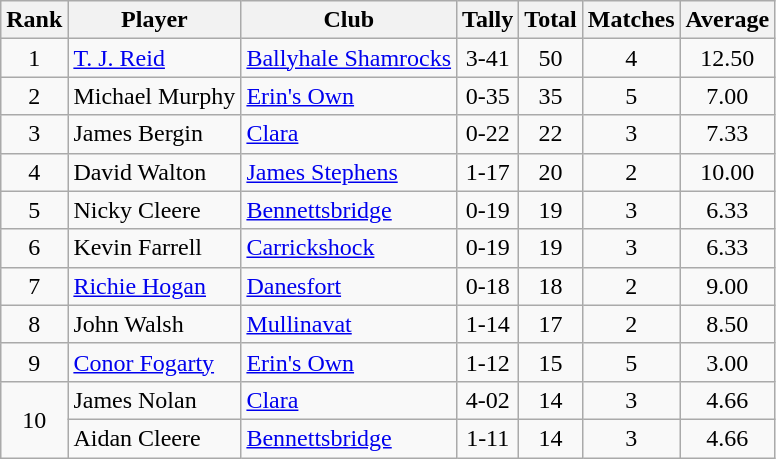<table class="wikitable">
<tr>
<th>Rank</th>
<th>Player</th>
<th>Club</th>
<th>Tally</th>
<th>Total</th>
<th>Matches</th>
<th>Average</th>
</tr>
<tr>
<td rowspan=1 align=center>1</td>
<td><a href='#'>T. J. Reid</a></td>
<td><a href='#'>Ballyhale Shamrocks</a></td>
<td align=center>3-41</td>
<td align=center>50</td>
<td align=center>4</td>
<td align=center>12.50</td>
</tr>
<tr>
<td rowspan=1 align=center>2</td>
<td>Michael Murphy</td>
<td><a href='#'>Erin's Own</a></td>
<td align=center>0-35</td>
<td align=center>35</td>
<td align=center>5</td>
<td align=center>7.00</td>
</tr>
<tr>
<td rowspan=1 align=center>3</td>
<td>James Bergin</td>
<td><a href='#'>Clara</a></td>
<td align=center>0-22</td>
<td align=center>22</td>
<td align=center>3</td>
<td align=center>7.33</td>
</tr>
<tr>
<td rowspan=1 align=center>4</td>
<td>David Walton</td>
<td><a href='#'>James Stephens</a></td>
<td align=center>1-17</td>
<td align=center>20</td>
<td align=center>2</td>
<td align=center>10.00</td>
</tr>
<tr>
<td rowspan=1 align=center>5</td>
<td>Nicky Cleere</td>
<td><a href='#'>Bennettsbridge</a></td>
<td align=center>0-19</td>
<td align=center>19</td>
<td align=center>3</td>
<td align=center>6.33</td>
</tr>
<tr>
<td rowspan=1 align=center>6</td>
<td>Kevin Farrell</td>
<td><a href='#'>Carrickshock</a></td>
<td align=center>0-19</td>
<td align=center>19</td>
<td align=center>3</td>
<td align=center>6.33</td>
</tr>
<tr>
<td rowspan=1 align=center>7</td>
<td><a href='#'>Richie Hogan</a></td>
<td><a href='#'>Danesfort</a></td>
<td align=center>0-18</td>
<td align=center>18</td>
<td align=center>2</td>
<td align=center>9.00</td>
</tr>
<tr>
<td rowspan=1 align=center>8</td>
<td>John Walsh</td>
<td><a href='#'>Mullinavat</a></td>
<td align=center>1-14</td>
<td align=center>17</td>
<td align=center>2</td>
<td align=center>8.50</td>
</tr>
<tr>
<td rowspan=1 align=center>9</td>
<td><a href='#'>Conor Fogarty</a></td>
<td><a href='#'>Erin's Own</a></td>
<td align=center>1-12</td>
<td align=center>15</td>
<td align=center>5</td>
<td align=center>3.00</td>
</tr>
<tr>
<td rowspan=2 align=center>10</td>
<td>James Nolan</td>
<td><a href='#'>Clara</a></td>
<td align=center>4-02</td>
<td align=center>14</td>
<td align=center>3</td>
<td align=center>4.66</td>
</tr>
<tr>
<td>Aidan Cleere</td>
<td><a href='#'>Bennettsbridge</a></td>
<td align=center>1-11</td>
<td align=center>14</td>
<td align=center>3</td>
<td align=center>4.66</td>
</tr>
</table>
